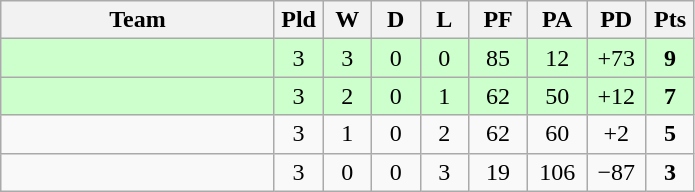<table class="wikitable" style="text-align:center;">
<tr>
<th width=175>Team</th>
<th width=25 abbr="Played">Pld</th>
<th width=25 abbr="Won">W</th>
<th width=25 abbr="Drawn">D</th>
<th width=25 abbr="Lost">L</th>
<th width=32 abbr="Points for">PF</th>
<th width=32 abbr="Points against">PA</th>
<th width=32 abbr="Points difference">PD</th>
<th width=25 abbr="Points">Pts</th>
</tr>
<tr bgcolor="#ccffcc">
<td align=left></td>
<td>3</td>
<td>3</td>
<td>0</td>
<td>0</td>
<td>85</td>
<td>12</td>
<td>+73</td>
<td><strong>9</strong></td>
</tr>
<tr bgcolor="#ccffcc">
<td align=left></td>
<td>3</td>
<td>2</td>
<td>0</td>
<td>1</td>
<td>62</td>
<td>50</td>
<td>+12</td>
<td><strong>7</strong></td>
</tr>
<tr>
<td align=left></td>
<td>3</td>
<td>1</td>
<td>0</td>
<td>2</td>
<td>62</td>
<td>60</td>
<td>+2</td>
<td><strong>5</strong></td>
</tr>
<tr>
<td align=left></td>
<td>3</td>
<td>0</td>
<td>0</td>
<td>3</td>
<td>19</td>
<td>106</td>
<td>−87</td>
<td><strong>3</strong></td>
</tr>
</table>
